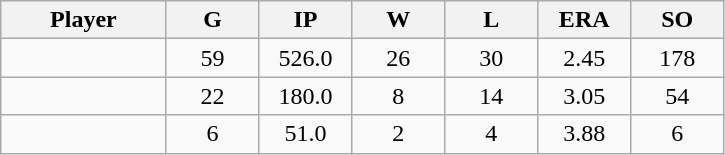<table class="wikitable sortable">
<tr>
<th bgcolor="#DDDDFF" width="16%">Player</th>
<th bgcolor="#DDDDFF" width="9%">G</th>
<th bgcolor="#DDDDFF" width="9%">IP</th>
<th bgcolor="#DDDDFF" width="9%">W</th>
<th bgcolor="#DDDDFF" width="9%">L</th>
<th bgcolor="#DDDDFF" width="9%">ERA</th>
<th bgcolor="#DDDDFF" width="9%">SO</th>
</tr>
<tr align="center">
<td></td>
<td>59</td>
<td>526.0</td>
<td>26</td>
<td>30</td>
<td>2.45</td>
<td>178</td>
</tr>
<tr align="center">
<td></td>
<td>22</td>
<td>180.0</td>
<td>8</td>
<td>14</td>
<td>3.05</td>
<td>54</td>
</tr>
<tr align="center">
<td></td>
<td>6</td>
<td>51.0</td>
<td>2</td>
<td>4</td>
<td>3.88</td>
<td>6</td>
</tr>
</table>
